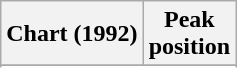<table class="wikitable">
<tr>
<th>Chart (1992)</th>
<th>Peak<br>position</th>
</tr>
<tr>
</tr>
<tr>
</tr>
</table>
